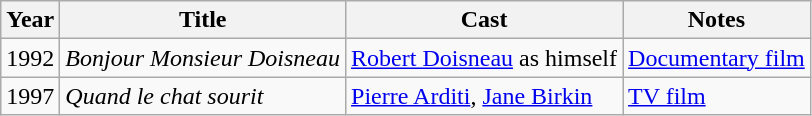<table class="wikitable sortable">
<tr>
<th>Year</th>
<th>Title</th>
<th>Cast</th>
<th class="unsortable">Notes</th>
</tr>
<tr>
<td>1992</td>
<td><em>Bonjour Monsieur Doisneau</em></td>
<td><a href='#'>Robert Doisneau</a> as himself</td>
<td><a href='#'>Documentary film</a></td>
</tr>
<tr>
<td>1997</td>
<td><em>Quand le chat sourit</em></td>
<td><a href='#'>Pierre Arditi</a>, <a href='#'>Jane Birkin</a></td>
<td><a href='#'>TV film</a></td>
</tr>
</table>
